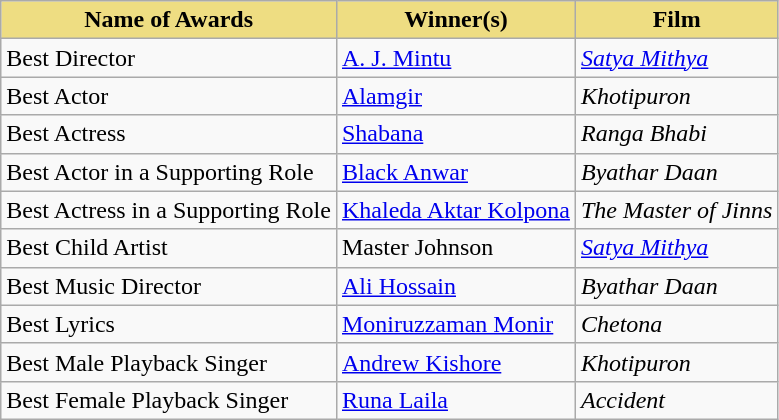<table class="wikitable">
<tr>
<th style="background:#EEDD82;">Name of Awards</th>
<th style="background:#EEDD82;">Winner(s)</th>
<th style="background:#EEDD82;">Film</th>
</tr>
<tr>
<td>Best Director</td>
<td><a href='#'>A. J. Mintu</a></td>
<td><em><a href='#'>Satya Mithya</a></em></td>
</tr>
<tr>
<td>Best Actor</td>
<td><a href='#'>Alamgir</a></td>
<td><em>Khotipuron</em></td>
</tr>
<tr>
<td>Best Actress</td>
<td><a href='#'>Shabana</a></td>
<td><em>Ranga Bhabi</em></td>
</tr>
<tr>
<td>Best Actor in a Supporting Role</td>
<td><a href='#'>Black Anwar</a></td>
<td><em>Byathar Daan</em></td>
</tr>
<tr>
<td>Best Actress in a Supporting Role</td>
<td><a href='#'>Khaleda Aktar Kolpona</a></td>
<td><em>The Master of Jinns</em></td>
</tr>
<tr>
<td>Best Child Artist</td>
<td>Master Johnson</td>
<td><em><a href='#'>Satya Mithya</a></em></td>
</tr>
<tr>
<td>Best Music Director</td>
<td><a href='#'>Ali Hossain</a></td>
<td><em>Byathar Daan</em></td>
</tr>
<tr>
<td>Best Lyrics</td>
<td><a href='#'>Moniruzzaman Monir</a></td>
<td><em>Chetona</em></td>
</tr>
<tr>
<td>Best Male Playback Singer</td>
<td><a href='#'>Andrew Kishore</a></td>
<td><em>Khotipuron</em></td>
</tr>
<tr>
<td>Best Female Playback Singer</td>
<td><a href='#'>Runa Laila</a></td>
<td><em>Accident</em></td>
</tr>
</table>
